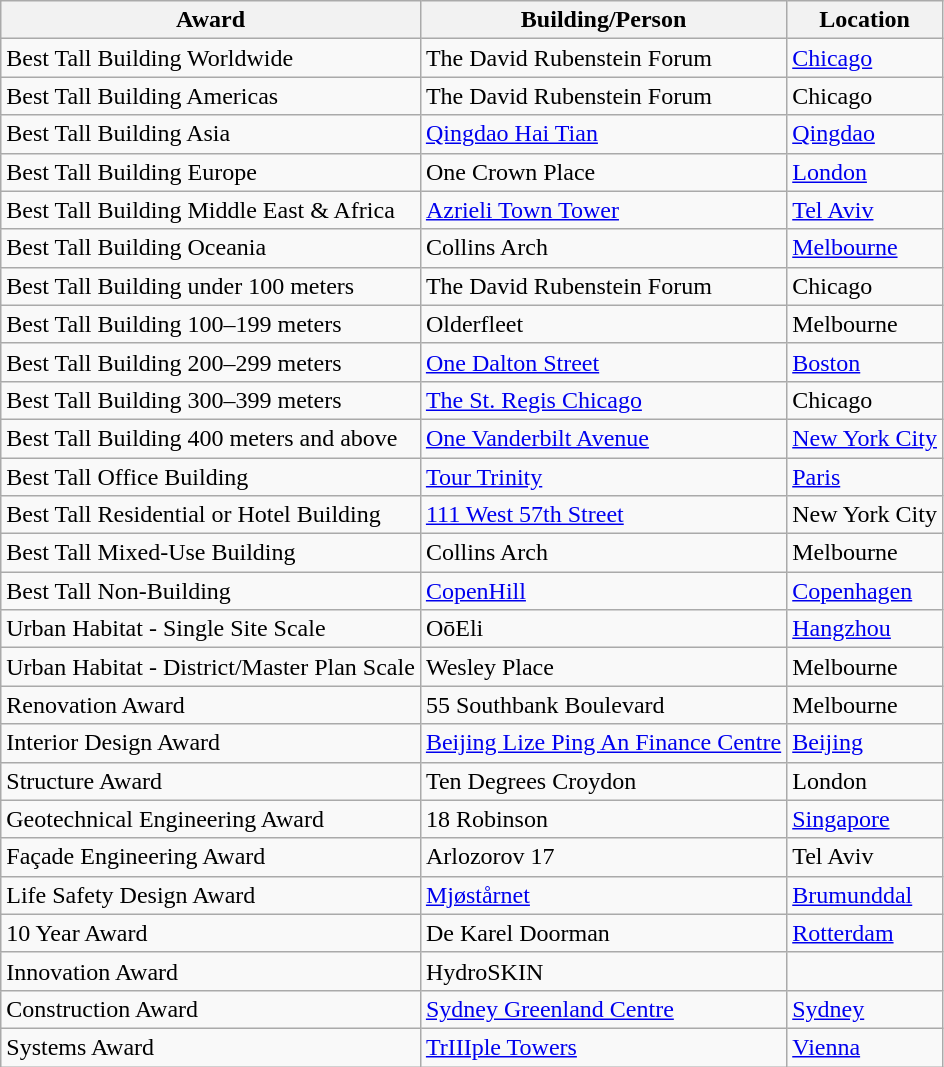<table class="wikitable">
<tr>
<th>Award</th>
<th>Building/Person</th>
<th>Location</th>
</tr>
<tr>
<td>Best Tall Building Worldwide</td>
<td>The David Rubenstein Forum</td>
<td> <a href='#'>Chicago</a></td>
</tr>
<tr>
<td>Best Tall Building Americas</td>
<td>The David Rubenstein Forum</td>
<td> Chicago</td>
</tr>
<tr>
<td>Best Tall Building Asia</td>
<td><a href='#'>Qingdao Hai Tian</a></td>
<td> <a href='#'>Qingdao</a></td>
</tr>
<tr>
<td>Best Tall Building Europe</td>
<td>One Crown Place</td>
<td> <a href='#'>London</a></td>
</tr>
<tr>
<td>Best Tall Building Middle East & Africa</td>
<td><a href='#'>Azrieli Town Tower</a></td>
<td> <a href='#'>Tel Aviv</a></td>
</tr>
<tr>
<td>Best Tall Building Oceania</td>
<td>Collins Arch</td>
<td> <a href='#'>Melbourne</a></td>
</tr>
<tr>
<td>Best Tall Building under 100 meters</td>
<td>The David Rubenstein Forum</td>
<td> Chicago</td>
</tr>
<tr>
<td>Best Tall Building 100–199 meters</td>
<td>Olderfleet</td>
<td> Melbourne</td>
</tr>
<tr>
<td>Best Tall Building 200–299 meters</td>
<td><a href='#'>One Dalton Street</a></td>
<td> <a href='#'>Boston</a></td>
</tr>
<tr>
<td>Best Tall Building 300–399 meters</td>
<td><a href='#'>The St. Regis Chicago</a></td>
<td> Chicago</td>
</tr>
<tr>
<td>Best Tall Building 400 meters and above</td>
<td><a href='#'>One Vanderbilt Avenue</a></td>
<td> <a href='#'>New York City</a></td>
</tr>
<tr>
<td>Best Tall Office Building</td>
<td><a href='#'>Tour Trinity</a></td>
<td> <a href='#'>Paris</a></td>
</tr>
<tr>
<td>Best Tall Residential or Hotel Building</td>
<td><a href='#'>111 West 57th Street</a></td>
<td> New York City</td>
</tr>
<tr>
<td>Best Tall Mixed-Use Building</td>
<td>Collins Arch</td>
<td> Melbourne</td>
</tr>
<tr>
<td>Best Tall Non-Building</td>
<td><a href='#'>CopenHill</a></td>
<td> <a href='#'>Copenhagen</a></td>
</tr>
<tr>
<td>Urban Habitat - Single Site Scale</td>
<td>OōEli</td>
<td> <a href='#'>Hangzhou</a></td>
</tr>
<tr>
<td>Urban Habitat - District/Master Plan Scale</td>
<td>Wesley Place</td>
<td> Melbourne</td>
</tr>
<tr>
<td>Renovation Award</td>
<td>55 Southbank Boulevard</td>
<td> Melbourne</td>
</tr>
<tr>
<td>Interior Design Award</td>
<td><a href='#'>Beijing Lize Ping An Finance Centre</a></td>
<td> <a href='#'>Beijing</a></td>
</tr>
<tr>
<td>Structure Award</td>
<td>Ten Degrees Croydon</td>
<td> London</td>
</tr>
<tr>
<td>Geotechnical Engineering Award</td>
<td>18 Robinson</td>
<td> <a href='#'>Singapore</a></td>
</tr>
<tr>
<td>Façade Engineering Award</td>
<td>Arlozorov 17</td>
<td> Tel Aviv</td>
</tr>
<tr>
<td>Life Safety Design Award</td>
<td><a href='#'>Mjøstårnet</a></td>
<td> <a href='#'>Brumunddal</a></td>
</tr>
<tr>
<td>10 Year Award</td>
<td>De Karel Doorman</td>
<td> <a href='#'>Rotterdam</a></td>
</tr>
<tr>
<td>Innovation Award</td>
<td>HydroSKIN</td>
<td></td>
</tr>
<tr>
<td>Construction Award</td>
<td><a href='#'>Sydney Greenland Centre</a></td>
<td> <a href='#'>Sydney</a></td>
</tr>
<tr>
<td>Systems Award</td>
<td><a href='#'>TrIIIple Towers</a></td>
<td> <a href='#'>Vienna</a></td>
</tr>
</table>
